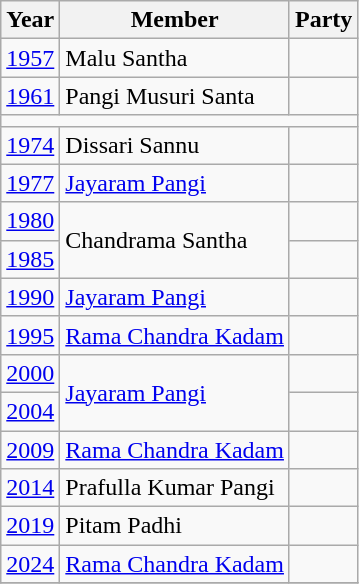<table class="wikitable sortable">
<tr>
<th>Year</th>
<th>Member</th>
<th colspan=2>Party</th>
</tr>
<tr>
<td><a href='#'>1957</a></td>
<td>Malu Santha</td>
<td></td>
</tr>
<tr>
<td><a href='#'>1961</a></td>
<td>Pangi Musuri Santa</td>
</tr>
<tr>
<td colspan="4"></td>
</tr>
<tr>
<td><a href='#'>1974</a></td>
<td>Dissari Sannu</td>
<td></td>
</tr>
<tr>
<td><a href='#'>1977</a></td>
<td><a href='#'>Jayaram Pangi</a></td>
<td></td>
</tr>
<tr>
<td><a href='#'>1980</a></td>
<td rowspan=2>Chandrama Santha</td>
<td></td>
</tr>
<tr>
<td><a href='#'>1985</a></td>
</tr>
<tr>
<td><a href='#'>1990</a></td>
<td><a href='#'>Jayaram Pangi</a></td>
<td></td>
</tr>
<tr>
<td><a href='#'>1995</a></td>
<td><a href='#'>Rama Chandra Kadam</a></td>
<td></td>
</tr>
<tr>
<td><a href='#'>2000</a></td>
<td rowspan=2><a href='#'>Jayaram Pangi</a></td>
<td></td>
</tr>
<tr>
<td><a href='#'>2004</a></td>
</tr>
<tr>
<td><a href='#'>2009</a></td>
<td><a href='#'>Rama Chandra Kadam</a></td>
<td></td>
</tr>
<tr>
<td><a href='#'>2014</a></td>
<td>Prafulla Kumar Pangi</td>
<td></td>
</tr>
<tr>
<td><a href='#'>2019</a></td>
<td>Pitam Padhi</td>
</tr>
<tr>
<td><a href='#'>2024</a></td>
<td><a href='#'>Rama Chandra Kadam</a></td>
<td></td>
</tr>
<tr>
</tr>
</table>
